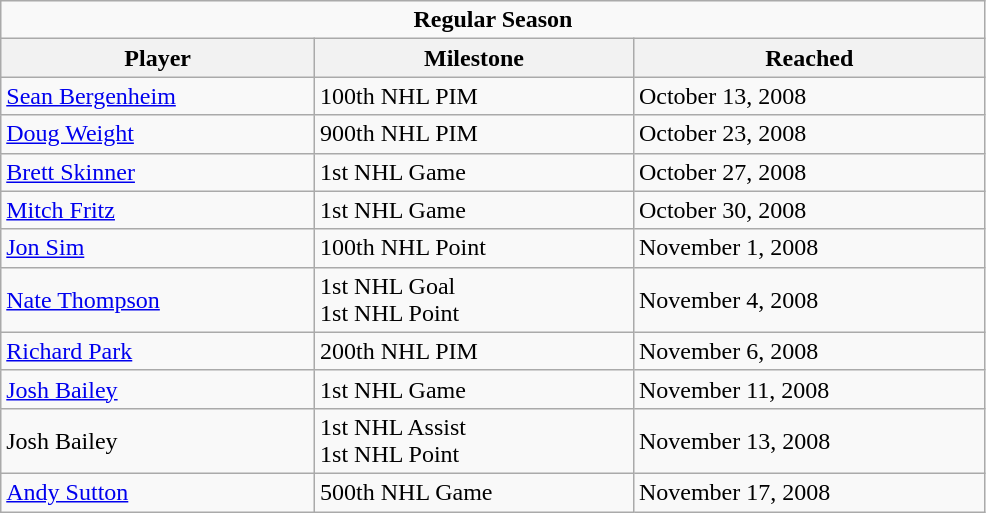<table class="wikitable" width="52%">
<tr>
<td colspan="10" align="center"><strong>Regular Season</strong></td>
</tr>
<tr>
<th>Player</th>
<th>Milestone</th>
<th>Reached</th>
</tr>
<tr>
<td><a href='#'>Sean Bergenheim</a></td>
<td>100th NHL PIM</td>
<td>October 13, 2008</td>
</tr>
<tr>
<td><a href='#'>Doug Weight</a></td>
<td>900th NHL PIM</td>
<td>October 23, 2008</td>
</tr>
<tr>
<td><a href='#'>Brett Skinner</a></td>
<td>1st NHL Game</td>
<td>October 27, 2008</td>
</tr>
<tr>
<td><a href='#'>Mitch Fritz</a></td>
<td>1st NHL Game</td>
<td>October 30, 2008</td>
</tr>
<tr>
<td><a href='#'>Jon Sim</a></td>
<td>100th NHL Point</td>
<td>November 1, 2008</td>
</tr>
<tr>
<td><a href='#'>Nate Thompson</a></td>
<td>1st NHL Goal<br>1st NHL Point</td>
<td>November 4, 2008</td>
</tr>
<tr>
<td><a href='#'>Richard Park</a></td>
<td>200th NHL PIM</td>
<td>November 6, 2008</td>
</tr>
<tr>
<td><a href='#'>Josh Bailey</a></td>
<td>1st NHL Game</td>
<td>November 11, 2008</td>
</tr>
<tr>
<td>Josh Bailey</td>
<td>1st NHL Assist<br>1st NHL Point</td>
<td>November 13, 2008</td>
</tr>
<tr>
<td><a href='#'>Andy Sutton</a></td>
<td>500th NHL Game</td>
<td>November 17, 2008</td>
</tr>
</table>
